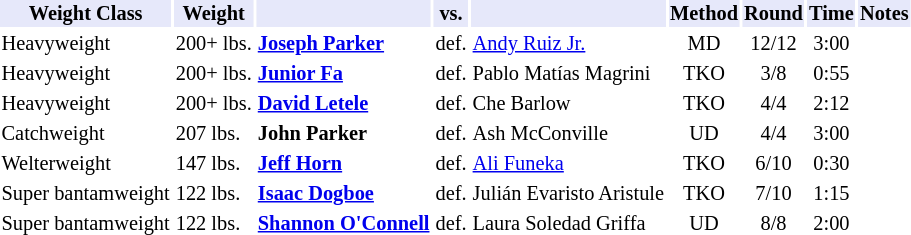<table class="toccolours" style="font-size: 85%;">
<tr>
<th style="background:#e6e8fa; color:#000; text-align:center;">Weight Class</th>
<th style="background:#e6e8fa; color:#000; text-align:center;">Weight</th>
<th style="background:#e6e8fa; color:#000; text-align:center;"></th>
<th style="background:#e6e8fa; color:#000; text-align:center;">vs.</th>
<th style="background:#e6e8fa; color:#000; text-align:center;"></th>
<th style="background:#e6e8fa; color:#000; text-align:center;">Method</th>
<th style="background:#e6e8fa; color:#000; text-align:center;">Round</th>
<th style="background:#e6e8fa; color:#000; text-align:center;">Time</th>
<th style="background:#e6e8fa; color:#000; text-align:center;">Notes</th>
</tr>
<tr>
<td>Heavyweight</td>
<td>200+ lbs.</td>
<td> <strong><a href='#'>Joseph Parker</a></strong></td>
<td>def.</td>
<td> <a href='#'>Andy Ruiz Jr.</a></td>
<td align=center>MD</td>
<td align=center>12/12</td>
<td align=center>3:00</td>
<td></td>
</tr>
<tr>
<td>Heavyweight</td>
<td>200+ lbs.</td>
<td> <strong><a href='#'>Junior Fa</a></strong></td>
<td>def.</td>
<td> Pablo Matías Magrini</td>
<td align=center>TKO</td>
<td align=center>3/8</td>
<td align=center>0:55</td>
<td></td>
</tr>
<tr>
<td>Heavyweight</td>
<td>200+ lbs.</td>
<td> <strong><a href='#'>David Letele</a></strong></td>
<td>def.</td>
<td> Che Barlow</td>
<td align=center>TKO</td>
<td align=center>4/4</td>
<td align=center>2:12</td>
<td></td>
</tr>
<tr>
<td>Catchweight</td>
<td>207 lbs.</td>
<td> <strong>John Parker</strong></td>
<td>def.</td>
<td> Ash McConville</td>
<td align=center>UD</td>
<td align=center>4/4</td>
<td align=center>3:00</td>
<td></td>
</tr>
<tr>
<td>Welterweight</td>
<td>147 lbs.</td>
<td> <strong><a href='#'>Jeff Horn</a></strong></td>
<td>def.</td>
<td> <a href='#'>Ali Funeka</a></td>
<td align=center>TKO</td>
<td align=center>6/10</td>
<td align=center>0:30</td>
<td></td>
</tr>
<tr>
<td>Super bantamweight</td>
<td>122 lbs.</td>
<td> <strong><a href='#'>Isaac Dogboe</a></strong></td>
<td>def.</td>
<td> Julián Evaristo Aristule</td>
<td align=center>TKO</td>
<td align=center>7/10</td>
<td align=center>1:15</td>
<td></td>
</tr>
<tr>
<td>Super bantamweight</td>
<td>122 lbs.</td>
<td> <strong><a href='#'>Shannon O'Connell</a></strong></td>
<td>def.</td>
<td> Laura Soledad Griffa</td>
<td align=center>UD</td>
<td align=center>8/8</td>
<td align=center>2:00</td>
<td></td>
</tr>
<tr>
</tr>
</table>
